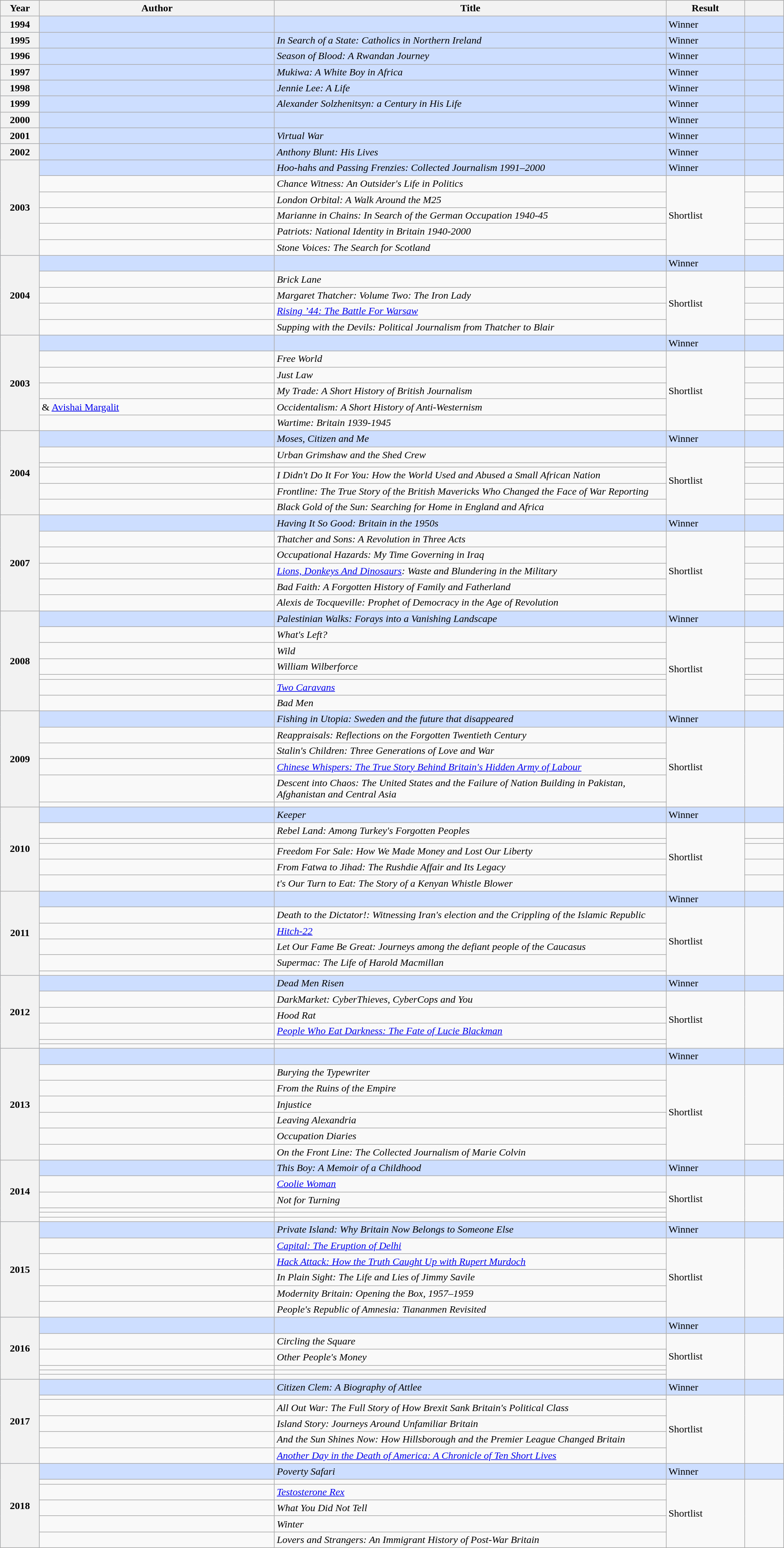<table class="wikitable sortable mw-collapsible">
<tr>
<th scope="col" width="5%">Year</th>
<th scope="col" width="30%">Author</th>
<th scope="col" width="50%">Title</th>
<th scope="col" width="10%">Result</th>
<th scope="col" width="5%"></th>
</tr>
<tr style="background:#cddeff">
<th>1994</th>
<td></td>
<td></td>
<td>Winner</td>
<td></td>
</tr>
<tr style="background:#cddeff">
<th>1995</th>
<td></td>
<td><em>In Search of a State: Catholics in Northern Ireland</em></td>
<td>Winner</td>
<td></td>
</tr>
<tr style="background:#cddeff">
<th>1996</th>
<td></td>
<td><em>Season of Blood: A Rwandan Journey</em></td>
<td>Winner</td>
<td></td>
</tr>
<tr style="background:#cddeff">
<th>1997</th>
<td></td>
<td><em>Mukiwa: A White Boy in Africa</em></td>
<td>Winner</td>
<td></td>
</tr>
<tr style="background:#cddeff">
<th>1998</th>
<td></td>
<td><em>Jennie Lee: A Life</em></td>
<td>Winner</td>
<td></td>
</tr>
<tr style="background:#cddeff">
<th>1999</th>
<td></td>
<td><em>Alexander Solzhenitsyn: a Century in His Life</em></td>
<td>Winner</td>
<td></td>
</tr>
<tr style="background:#cddeff">
<th>2000</th>
<td></td>
<td></td>
<td>Winner</td>
<td></td>
</tr>
<tr style="background:#cddeff">
<th>2001</th>
<td></td>
<td><em>Virtual War</em></td>
<td>Winner</td>
<td></td>
</tr>
<tr style="background:#cddeff">
<th>2002</th>
<td></td>
<td><em>Anthony Blunt: His Lives</em></td>
<td>Winner</td>
<td></td>
</tr>
<tr style="background:#cddeff">
<th rowspan="6">2003</th>
<td></td>
<td><em>Hoo-hahs and Passing Frenzies: Collected Journalism 1991–2000</em></td>
<td>Winner</td>
<td></td>
</tr>
<tr>
<td></td>
<td><em>Chance Witness: An Outsider's Life in Politics</em></td>
<td rowspan="5">Shortlist</td>
<td></td>
</tr>
<tr>
<td></td>
<td><em>London Orbital: A Walk Around the M25</em></td>
<td></td>
</tr>
<tr>
<td></td>
<td><em>Marianne in Chains: In Search of the German Occupation 1940-45</em></td>
<td></td>
</tr>
<tr>
<td></td>
<td><em>Patriots: National Identity in Britain 1940-2000</em></td>
<td></td>
</tr>
<tr>
<td></td>
<td><em>Stone Voices: The Search for Scotland</em></td>
<td></td>
</tr>
<tr style="background:#cddeff">
<th rowspan="5">2004</th>
<td></td>
<td></td>
<td>Winner</td>
<td></td>
</tr>
<tr>
<td></td>
<td><em>Brick Lane</em></td>
<td rowspan="4">Shortlist</td>
<td></td>
</tr>
<tr>
<td></td>
<td><em>Margaret Thatcher: Volume Two: The Iron Lady</em></td>
<td></td>
</tr>
<tr>
<td></td>
<td><em><a href='#'>Rising ’44: The Battle For Warsaw</a></em></td>
<td></td>
</tr>
<tr>
<td></td>
<td><em>Supping with the Devils: Political Journalism from Thatcher to Blair</em></td>
<td></td>
</tr>
<tr style="background:#cddeff">
<th rowspan="6">2003</th>
<td></td>
<td></td>
<td>Winner</td>
<td></td>
</tr>
<tr>
<td></td>
<td><em>Free World</em></td>
<td rowspan="5">Shortlist</td>
<td></td>
</tr>
<tr>
<td></td>
<td><em>Just Law</em></td>
<td></td>
</tr>
<tr>
<td></td>
<td><em>My Trade: A Short History of British Journalism</em></td>
<td></td>
</tr>
<tr>
<td>  & <a href='#'>Avishai Margalit</a></td>
<td><em>Occidentalism: A Short History of Anti-Westernism</em></td>
<td></td>
</tr>
<tr>
<td></td>
<td><em>Wartime: Britain 1939-1945</em></td>
<td></td>
</tr>
<tr style="background:#cddeff">
<th rowspan="6">2004</th>
<td></td>
<td><em>Moses, Citizen and Me</em></td>
<td>Winner</td>
<td></td>
</tr>
<tr>
<td></td>
<td><em>Urban Grimshaw and the Shed Crew</em></td>
<td rowspan="5">Shortlist</td>
<td></td>
</tr>
<tr>
<td></td>
<td></td>
<td></td>
</tr>
<tr>
<td></td>
<td><em>I Didn't Do It For You: How the World Used and Abused a Small African Nation</em></td>
<td></td>
</tr>
<tr>
<td></td>
<td><em>Frontline: The True Story of the British Mavericks Who Changed the Face of War Reporting</em></td>
<td></td>
</tr>
<tr>
<td></td>
<td><em>Black Gold of the Sun: Searching for Home in England and Africa</em></td>
<td></td>
</tr>
<tr style="background:#cddeff">
<th rowspan="6">2007</th>
<td></td>
<td><em>Having It So Good: Britain in the 1950s</em></td>
<td>Winner</td>
<td></td>
</tr>
<tr>
<td></td>
<td><em>Thatcher and Sons: A Revolution in Three Acts</em></td>
<td rowspan="5">Shortlist</td>
<td></td>
</tr>
<tr>
<td></td>
<td><em>Occupational Hazards: My Time Governing in Iraq</em></td>
<td></td>
</tr>
<tr>
<td></td>
<td><em><a href='#'>Lions, Donkeys And Dinosaurs</a>: Waste and Blundering in the Military</em></td>
<td></td>
</tr>
<tr>
<td></td>
<td><em>Bad Faith: A Forgotten History of Family and Fatherland</em></td>
<td></td>
</tr>
<tr>
<td></td>
<td><em>Alexis de Tocqueville: Prophet of Democracy in the Age of Revolution</em></td>
<td></td>
</tr>
<tr style="background:#cddeff">
<th rowspan="7">2008</th>
<td></td>
<td><em>Palestinian Walks: Forays into a Vanishing Landscape</em></td>
<td>Winner</td>
<td></td>
</tr>
<tr>
<td></td>
<td><em>What's Left?</em></td>
<td rowspan="6">Shortlist</td>
<td></td>
</tr>
<tr>
<td></td>
<td><em>Wild</em></td>
<td></td>
</tr>
<tr>
<td></td>
<td><em>William Wilberforce</em></td>
<td></td>
</tr>
<tr>
<td></td>
<td></td>
<td></td>
</tr>
<tr>
<td></td>
<td><em><a href='#'>Two Caravans</a></em></td>
<td></td>
</tr>
<tr>
<td></td>
<td><em>Bad Men</em></td>
<td></td>
</tr>
<tr style="background:#cddeff">
<th rowspan="6">2009</th>
<td></td>
<td><em>Fishing in Utopia: Sweden and the future that disappeared</em></td>
<td>Winner</td>
<td></td>
</tr>
<tr>
<td></td>
<td><em>Reappraisals: Reflections on the Forgotten Twentieth Century</em></td>
<td rowspan="5">Shortlist</td>
<td rowspan="5"></td>
</tr>
<tr>
<td></td>
<td><em>Stalin's Children: Three Generations of Love and War</em></td>
</tr>
<tr>
<td></td>
<td><em><a href='#'>Chinese Whispers: The True Story Behind Britain's Hidden Army of Labour</a></em></td>
</tr>
<tr>
<td></td>
<td><em>Descent into Chaos: The United States and the Failure of Nation Building in Pakistan, Afghanistan and Central Asia</em></td>
</tr>
<tr>
<td></td>
<td></td>
</tr>
<tr style="background:#cddeff">
<th rowspan="6">2010</th>
<td></td>
<td><em>Keeper</em></td>
<td>Winner</td>
<td></td>
</tr>
<tr>
<td></td>
<td><em>Rebel Land: Among Turkey's Forgotten Peoples</em></td>
<td rowspan="5">Shortlist</td>
<td></td>
</tr>
<tr>
<td></td>
<td><em></em></td>
<td></td>
</tr>
<tr>
<td></td>
<td><em>Freedom For Sale: How We Made Money and Lost Our Liberty</em></td>
<td></td>
</tr>
<tr>
<td></td>
<td><em>From Fatwa to Jihad: The Rushdie Affair and Its Legacy</em></td>
<td></td>
</tr>
<tr>
<td></td>
<td><em>t's Our Turn to Eat: The Story of a Kenyan Whistle Blower</em></td>
<td></td>
</tr>
<tr style="background:#cddeff">
<th rowspan="6">2011</th>
<td></td>
<td></td>
<td>Winner</td>
<td></td>
</tr>
<tr>
<td></td>
<td><em>Death to the Dictator!: Witnessing Iran's election and the Crippling of the Islamic Republic</em></td>
<td rowspan="5">Shortlist</td>
<td rowspan="5"></td>
</tr>
<tr>
<td></td>
<td><em><a href='#'>Hitch-22</a></em></td>
</tr>
<tr>
<td></td>
<td><em>Let Our Fame Be Great: Journeys among the defiant people of the Caucasus</em></td>
</tr>
<tr>
<td></td>
<td><em>Supermac: The Life of Harold Macmillan</em></td>
</tr>
<tr>
<td></td>
<td></td>
</tr>
<tr style="background:#cddeff">
<th rowspan="6">2012</th>
<td></td>
<td><em>Dead Men Risen</em></td>
<td>Winner</td>
<td></td>
</tr>
<tr>
<td></td>
<td><em>DarkMarket: CyberThieves, CyberCops and You</em></td>
<td rowspan="5">Shortlist</td>
<td rowspan="5"></td>
</tr>
<tr>
<td></td>
<td><em>Hood Rat</em></td>
</tr>
<tr>
<td></td>
<td><em><a href='#'>People Who Eat Darkness: The Fate of Lucie Blackman</a></em></td>
</tr>
<tr>
<td></td>
<td></td>
</tr>
<tr>
<td></td>
<td></td>
</tr>
<tr style="background:#cddeff">
<th rowspan="7">2013</th>
<td></td>
<td></td>
<td>Winner</td>
<td></td>
</tr>
<tr>
<td></td>
<td><em>Burying the Typewriter</em></td>
<td rowspan="6">Shortlist</td>
<td rowspan="5"></td>
</tr>
<tr>
<td></td>
<td><em>From the Ruins of the Empire</em></td>
</tr>
<tr>
<td></td>
<td><em>Injustice</em></td>
</tr>
<tr>
<td></td>
<td><em>Leaving Alexandria</em></td>
</tr>
<tr>
<td></td>
<td><em>Occupation Diaries</em></td>
</tr>
<tr>
<td></td>
<td><em>On the Front Line: The Collected Journalism of Marie Colvin</em></td>
<td></td>
</tr>
<tr style="background:#cddeff">
<th rowspan="6">2014</th>
<td></td>
<td><em>This Boy: A Memoir of a Childhood</em></td>
<td>Winner</td>
<td></td>
</tr>
<tr>
<td></td>
<td><em><a href='#'>Coolie Woman</a></em></td>
<td rowspan="5">Shortlist</td>
<td rowspan="5"></td>
</tr>
<tr>
<td></td>
<td><em>Not for Turning</em></td>
</tr>
<tr>
<td></td>
<td></td>
</tr>
<tr>
<td></td>
<td></td>
</tr>
<tr>
<td></td>
<td></td>
</tr>
<tr style="background:#cddeff">
<th rowspan="6">2015</th>
<td></td>
<td><em>Private Island: Why Britain Now Belongs to Someone Else</em></td>
<td>Winner</td>
<td></td>
</tr>
<tr>
<td></td>
<td><em><a href='#'>Capital: The Eruption of Delhi</a></em></td>
<td rowspan="5">Shortlist</td>
<td rowspan="5"></td>
</tr>
<tr>
<td></td>
<td><em><a href='#'>Hack Attack: How the Truth Caught Up with Rupert Murdoch</a></em></td>
</tr>
<tr>
<td></td>
<td><em>In Plain Sight: The Life and Lies of Jimmy Savile</em></td>
</tr>
<tr>
<td></td>
<td><em>Modernity Britain: Opening the Box, 1957–1959</em></td>
</tr>
<tr>
<td></td>
<td><em>People's Republic of Amnesia: Tiananmen Revisited</em></td>
</tr>
<tr style="background:#cddeff">
<th rowspan="6">2016</th>
<td></td>
<td></td>
<td>Winner</td>
<td></td>
</tr>
<tr>
<td></td>
<td><em>Circling the Square</em></td>
<td rowspan="5">Shortlist</td>
<td rowspan="5"></td>
</tr>
<tr>
<td></td>
<td><em>Other People's Money</em></td>
</tr>
<tr>
<td></td>
<td></td>
</tr>
<tr>
<td></td>
<td></td>
</tr>
<tr>
<td></td>
<td></td>
</tr>
<tr style="background:#cddeff">
<th rowspan="6">2017</th>
<td></td>
<td><em>Citizen Clem: A Biography of Attlee</em></td>
<td>Winner</td>
<td></td>
</tr>
<tr>
<td></td>
<td></td>
<td rowspan="5">Shortlist</td>
<td rowspan="5"></td>
</tr>
<tr>
<td></td>
<td><em>All Out War: The Full Story of How Brexit Sank Britain's Political Class</em></td>
</tr>
<tr>
<td></td>
<td><em>Island Story: Journeys Around Unfamiliar Britain</em></td>
</tr>
<tr>
<td></td>
<td><em>And the Sun Shines Now: How Hillsborough and the Premier League Changed Britain</em></td>
</tr>
<tr>
<td></td>
<td><em><a href='#'>Another Day in the Death of America: A Chronicle of Ten Short Lives</a></em></td>
</tr>
<tr style="background:#cddeff">
<th rowspan="6">2018</th>
<td></td>
<td><em>Poverty Safari</em></td>
<td>Winner</td>
<td></td>
</tr>
<tr>
<td></td>
<td></td>
<td rowspan="5">Shortlist</td>
<td rowspan="5"></td>
</tr>
<tr>
<td></td>
<td><em><a href='#'>Testosterone Rex</a></em></td>
</tr>
<tr>
<td></td>
<td><em>What You Did Not Tell</em></td>
</tr>
<tr>
<td></td>
<td><em>Winter</em></td>
</tr>
<tr>
<td></td>
<td><em>Lovers and Strangers: An Immigrant History of Post-War Britain</em></td>
</tr>
</table>
